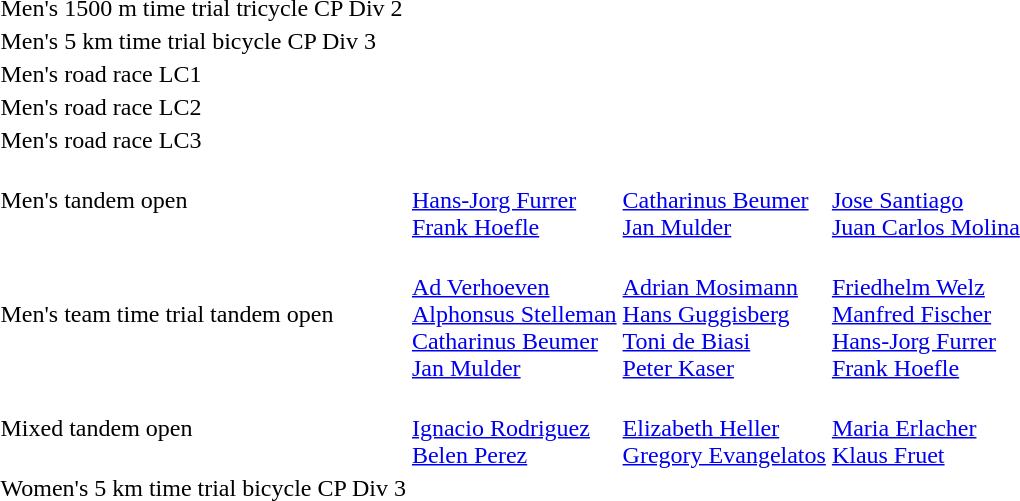<table>
<tr>
<td>Men's 1500 m time trial tricycle CP Div 2<br></td>
<td></td>
<td></td>
<td></td>
</tr>
<tr>
<td>Men's 5 km time trial bicycle CP Div 3<br></td>
<td></td>
<td></td>
<td></td>
</tr>
<tr>
<td>Men's road race LC1<br></td>
<td></td>
<td></td>
<td></td>
</tr>
<tr>
<td>Men's road race LC2<br></td>
<td></td>
<td></td>
<td></td>
</tr>
<tr>
<td>Men's road race LC3<br></td>
<td></td>
<td></td>
<td></td>
</tr>
<tr>
<td>Men's tandem open<br></td>
<td valign=top> <br> <a href='#'>Hans-Jorg Furrer</a> <br> <a href='#'>Frank Hoefle</a></td>
<td valign=top> <br> <a href='#'>Catharinus Beumer</a> <br> <a href='#'>Jan Mulder</a></td>
<td valign=top> <br> <a href='#'>Jose Santiago</a> <br> <a href='#'>Juan Carlos Molina</a></td>
</tr>
<tr>
<td>Men's team time trial tandem open<br></td>
<td valign=top> <br> <a href='#'>Ad Verhoeven</a> <br> <a href='#'>Alphonsus Stelleman</a> <br> <a href='#'>Catharinus Beumer</a> <br> <a href='#'>Jan Mulder</a></td>
<td valign=top> <br> <a href='#'>Adrian Mosimann</a> <br> <a href='#'>Hans Guggisberg</a> <br> <a href='#'>Toni de Biasi</a> <br> <a href='#'>Peter Kaser</a></td>
<td valign=top> <br> <a href='#'>Friedhelm Welz</a> <br> <a href='#'>Manfred Fischer</a> <br> <a href='#'>Hans-Jorg Furrer</a> <br> <a href='#'>Frank Hoefle</a></td>
</tr>
<tr>
<td>Mixed tandem open<br></td>
<td valign=top> <br> <a href='#'>Ignacio Rodriguez</a> <br> <a href='#'>Belen Perez</a></td>
<td valign=top> <br> <a href='#'>Elizabeth Heller</a> <br> <a href='#'>Gregory Evangelatos</a></td>
<td valign=top> <br> <a href='#'>Maria Erlacher</a> <br> <a href='#'>Klaus Fruet</a></td>
</tr>
<tr>
<td>Women's 5 km time trial bicycle CP Div 3<br></td>
<td></td>
<td></td>
<td></td>
</tr>
</table>
